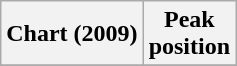<table class="wikitable plainrowheaders">
<tr>
<th scope="col">Chart (2009)</th>
<th scope="col">Peak<br>position</th>
</tr>
<tr>
</tr>
</table>
